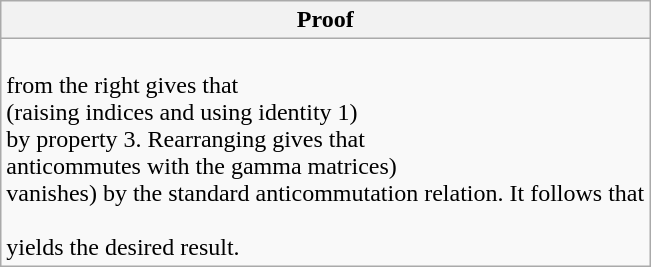<table class="wikitable collapsible collapsed">
<tr>
<th>Proof</th>
</tr>
<tr>
<td><br> from the right gives that<br>




 (raising indices and using identity 1)
<br> by property 3. Rearranging gives that<br>




 anticommutes with the gamma matrices)
<br> vanishes) by the standard anticommutation relation. It follows that<br>


<br> yields the desired result.</td>
</tr>
</table>
